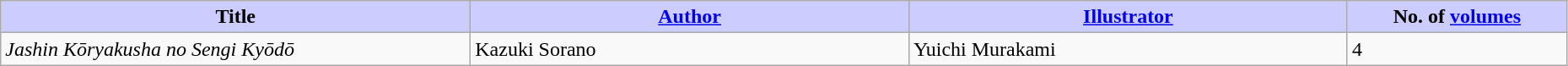<table class="wikitable" style="width: 98%;">
<tr>
<th width=30% style="background:#ccf;">Title</th>
<th width=28% style="background:#ccf;"><a href='#'>Author</a></th>
<th width=28% style="background:#ccf;"><a href='#'>Illustrator</a></th>
<th width=14% style="background:#ccf;">No. of <a href='#'>volumes</a></th>
</tr>
<tr>
<td><em>Jashin Kōryakusha no Sengi Kyōdō</em></td>
<td>Kazuki Sorano</td>
<td>Yuichi Murakami</td>
<td>4</td>
</tr>
</table>
